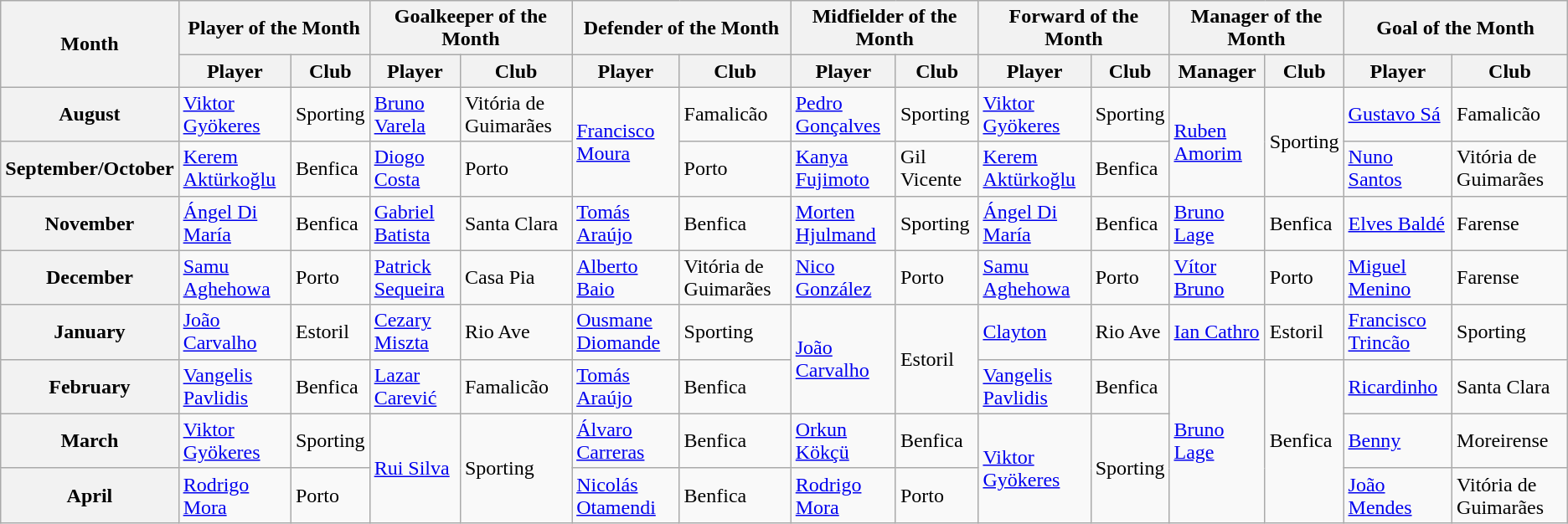<table class="wikitable">
<tr>
<th rowspan="2">Month</th>
<th colspan="2">Player of the Month</th>
<th colspan="2">Goalkeeper of the Month</th>
<th colspan="2">Defender of the Month</th>
<th colspan="2">Midfielder of the Month</th>
<th colspan="2">Forward of the Month</th>
<th colspan="2">Manager of the Month</th>
<th colspan="2">Goal of the Month</th>
</tr>
<tr>
<th>Player</th>
<th>Club</th>
<th>Player</th>
<th>Club</th>
<th>Player</th>
<th>Club</th>
<th>Player</th>
<th>Club</th>
<th>Player</th>
<th>Club</th>
<th>Manager</th>
<th>Club</th>
<th>Player</th>
<th>Club</th>
</tr>
<tr>
<th>August</th>
<td> <a href='#'>Viktor Gyökeres</a></td>
<td>Sporting</td>
<td> <a href='#'>Bruno Varela</a></td>
<td>Vitória de Guimarães</td>
<td rowspan="2"> <a href='#'>Francisco Moura</a></td>
<td>Famalicão</td>
<td> <a href='#'>Pedro Gonçalves</a></td>
<td>Sporting</td>
<td> <a href='#'>Viktor Gyökeres</a></td>
<td>Sporting</td>
<td rowspan="2"> <a href='#'>Ruben Amorim</a></td>
<td rowspan="2">Sporting</td>
<td> <a href='#'>Gustavo Sá</a></td>
<td>Famalicão</td>
</tr>
<tr>
<th>September/October</th>
<td> <a href='#'>Kerem Aktürkoğlu</a></td>
<td>Benfica</td>
<td> <a href='#'>Diogo Costa</a></td>
<td>Porto</td>
<td>Porto</td>
<td> <a href='#'>Kanya Fujimoto</a></td>
<td>Gil Vicente</td>
<td> <a href='#'>Kerem Aktürkoğlu</a></td>
<td>Benfica</td>
<td> <a href='#'>Nuno Santos</a></td>
<td>Vitória de Guimarães</td>
</tr>
<tr>
<th>November</th>
<td> <a href='#'>Ángel Di María</a></td>
<td>Benfica</td>
<td> <a href='#'>Gabriel Batista</a></td>
<td>Santa Clara</td>
<td> <a href='#'>Tomás Araújo</a></td>
<td>Benfica</td>
<td> <a href='#'>Morten Hjulmand</a></td>
<td>Sporting</td>
<td> <a href='#'>Ángel Di María</a></td>
<td>Benfica</td>
<td> <a href='#'>Bruno Lage</a></td>
<td>Benfica</td>
<td> <a href='#'>Elves Baldé</a></td>
<td>Farense</td>
</tr>
<tr>
<th>December</th>
<td> <a href='#'>Samu Aghehowa</a></td>
<td>Porto</td>
<td> <a href='#'>Patrick Sequeira</a></td>
<td>Casa Pia</td>
<td> <a href='#'>Alberto Baio</a></td>
<td>Vitória de Guimarães</td>
<td> <a href='#'>Nico González</a></td>
<td>Porto</td>
<td> <a href='#'>Samu Aghehowa</a></td>
<td>Porto</td>
<td> <a href='#'>Vítor Bruno</a></td>
<td>Porto</td>
<td> <a href='#'>Miguel Menino</a></td>
<td>Farense</td>
</tr>
<tr>
<th>January</th>
<td> <a href='#'>João Carvalho</a></td>
<td>Estoril</td>
<td> <a href='#'>Cezary Miszta</a></td>
<td>Rio Ave</td>
<td> <a href='#'>Ousmane Diomande</a></td>
<td>Sporting</td>
<td rowspan="2"> <a href='#'>João Carvalho</a></td>
<td rowspan="2">Estoril</td>
<td> <a href='#'>Clayton</a></td>
<td>Rio Ave</td>
<td> <a href='#'>Ian Cathro</a></td>
<td>Estoril</td>
<td> <a href='#'>Francisco Trincão</a></td>
<td>Sporting</td>
</tr>
<tr>
<th>February</th>
<td> <a href='#'>Vangelis Pavlidis</a></td>
<td>Benfica</td>
<td> <a href='#'>Lazar Carević</a></td>
<td>Famalicão</td>
<td> <a href='#'>Tomás Araújo</a></td>
<td>Benfica</td>
<td> <a href='#'>Vangelis Pavlidis</a></td>
<td>Benfica</td>
<td rowspan="3"> <a href='#'>Bruno Lage</a></td>
<td rowspan="3">Benfica</td>
<td> <a href='#'>Ricardinho</a></td>
<td>Santa Clara</td>
</tr>
<tr>
<th>March</th>
<td> <a href='#'>Viktor Gyökeres</a></td>
<td>Sporting</td>
<td rowspan="2"> <a href='#'>Rui Silva</a></td>
<td rowspan="2">Sporting</td>
<td> <a href='#'>Álvaro Carreras</a></td>
<td>Benfica</td>
<td> <a href='#'>Orkun Kökçü</a></td>
<td>Benfica</td>
<td rowspan="2"> <a href='#'>Viktor Gyökeres</a></td>
<td rowspan="2">Sporting</td>
<td> <a href='#'>Benny</a></td>
<td>Moreirense</td>
</tr>
<tr>
<th>April</th>
<td> <a href='#'>Rodrigo Mora</a></td>
<td>Porto</td>
<td> <a href='#'>Nicolás Otamendi</a></td>
<td>Benfica</td>
<td> <a href='#'>Rodrigo Mora</a></td>
<td>Porto</td>
<td> <a href='#'>João Mendes</a></td>
<td>Vitória de Guimarães</td>
</tr>
</table>
